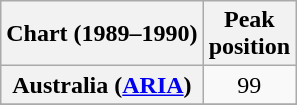<table class="wikitable sortable plainrowheaders" style="text-align:center">
<tr>
<th scope="col">Chart (1989–1990)</th>
<th scope="col">Peak<br>position</th>
</tr>
<tr>
<th scope="row">Australia (<a href='#'>ARIA</a>)</th>
<td>99</td>
</tr>
<tr>
</tr>
<tr>
</tr>
<tr>
</tr>
<tr>
</tr>
<tr>
</tr>
<tr>
</tr>
</table>
